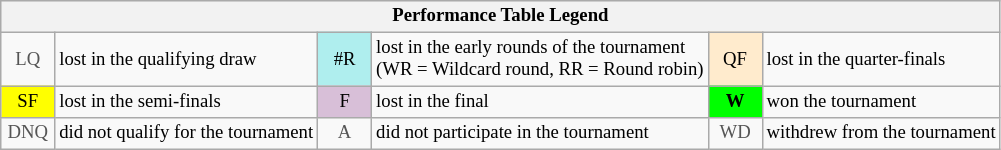<table class="wikitable" style="font-size:78%;">
<tr bgcolor="#efefef">
<th colspan="6">Performance Table Legend</th>
</tr>
<tr>
<td align="center" style="color:#555555;" width="30">LQ</td>
<td>lost in the qualifying draw</td>
<td align="center" style="background:#afeeee;">#R</td>
<td>lost in the early rounds of the tournament<br>(WR = Wildcard round, RR = Round robin)</td>
<td align="center" style="background:#ffebcd;">QF</td>
<td>lost in the quarter-finals</td>
</tr>
<tr>
<td align="center" style="background:yellow;">SF</td>
<td>lost in the semi-finals</td>
<td align="center" style="background:#D8BFD8;">F</td>
<td>lost in the final</td>
<td align="center" style="background:#00ff00;"><strong>W</strong></td>
<td>won the tournament</td>
</tr>
<tr>
<td align="center" style="color:#555555;" width="30">DNQ</td>
<td>did not qualify for the tournament</td>
<td align="center" style="color:#555555;" width="30">A</td>
<td>did not participate in the tournament</td>
<td align="center" style="color:#555555;" width="30">WD</td>
<td>withdrew from the tournament</td>
</tr>
</table>
